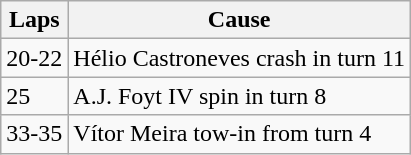<table class="wikitable">
<tr>
<th>Laps</th>
<th>Cause</th>
</tr>
<tr>
<td>20-22</td>
<td>Hélio Castroneves crash in turn 11</td>
</tr>
<tr>
<td>25</td>
<td>A.J. Foyt IV spin in turn 8</td>
</tr>
<tr>
<td>33-35</td>
<td>Vítor Meira tow-in from turn 4</td>
</tr>
</table>
